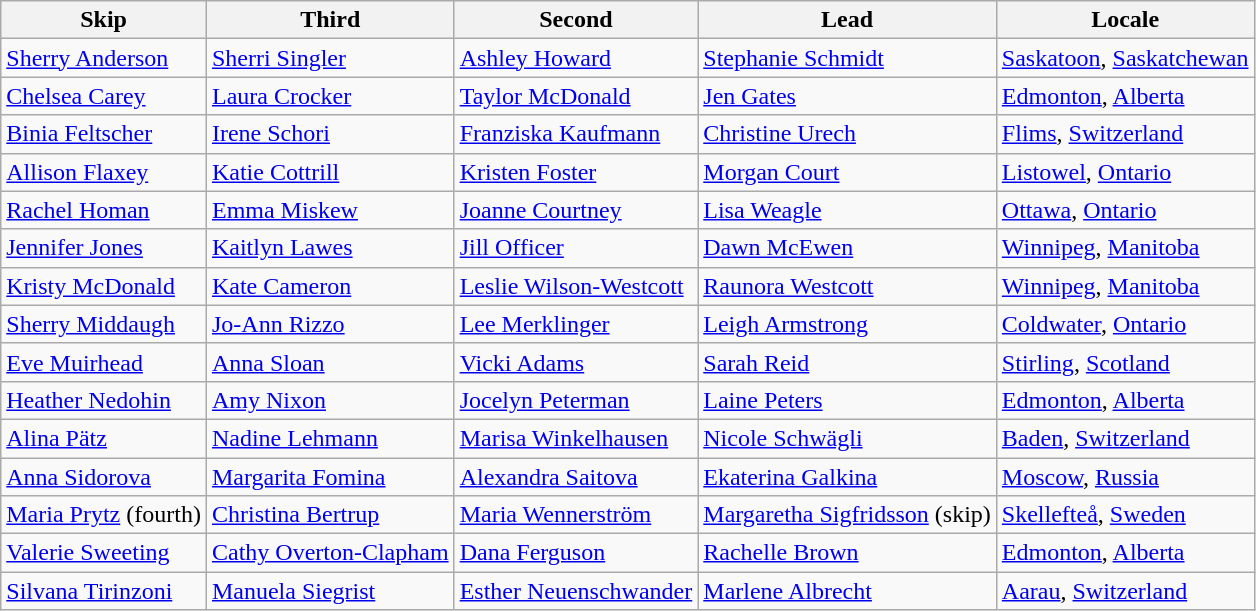<table class=wikitable>
<tr>
<th>Skip</th>
<th>Third</th>
<th>Second</th>
<th>Lead</th>
<th>Locale</th>
</tr>
<tr>
<td><a href='#'>Sherry Anderson</a></td>
<td><a href='#'>Sherri Singler</a></td>
<td><a href='#'>Ashley Howard</a></td>
<td><a href='#'>Stephanie Schmidt</a></td>
<td> <a href='#'>Saskatoon</a>, <a href='#'>Saskatchewan</a></td>
</tr>
<tr>
<td><a href='#'>Chelsea Carey</a></td>
<td><a href='#'>Laura Crocker</a></td>
<td><a href='#'>Taylor McDonald</a></td>
<td><a href='#'>Jen Gates</a></td>
<td> <a href='#'>Edmonton</a>, <a href='#'>Alberta</a></td>
</tr>
<tr>
<td><a href='#'>Binia Feltscher</a></td>
<td><a href='#'>Irene Schori</a></td>
<td><a href='#'>Franziska Kaufmann</a></td>
<td><a href='#'>Christine Urech</a></td>
<td> <a href='#'>Flims</a>, <a href='#'>Switzerland</a></td>
</tr>
<tr>
<td><a href='#'>Allison Flaxey</a></td>
<td><a href='#'>Katie Cottrill</a></td>
<td><a href='#'>Kristen Foster</a></td>
<td><a href='#'>Morgan Court</a></td>
<td> <a href='#'>Listowel</a>, <a href='#'>Ontario</a></td>
</tr>
<tr>
<td><a href='#'>Rachel Homan</a></td>
<td><a href='#'>Emma Miskew</a></td>
<td><a href='#'>Joanne Courtney</a></td>
<td><a href='#'>Lisa Weagle</a></td>
<td> <a href='#'>Ottawa</a>, <a href='#'>Ontario</a></td>
</tr>
<tr>
<td><a href='#'>Jennifer Jones</a></td>
<td><a href='#'>Kaitlyn Lawes</a></td>
<td><a href='#'>Jill Officer</a></td>
<td><a href='#'>Dawn McEwen</a></td>
<td> <a href='#'>Winnipeg</a>, <a href='#'>Manitoba</a></td>
</tr>
<tr>
<td><a href='#'>Kristy McDonald</a></td>
<td><a href='#'>Kate Cameron</a></td>
<td><a href='#'>Leslie Wilson-Westcott</a></td>
<td><a href='#'>Raunora Westcott</a></td>
<td> <a href='#'>Winnipeg</a>, <a href='#'>Manitoba</a></td>
</tr>
<tr>
<td><a href='#'>Sherry Middaugh</a></td>
<td><a href='#'>Jo-Ann Rizzo</a></td>
<td><a href='#'>Lee Merklinger</a></td>
<td><a href='#'>Leigh Armstrong</a></td>
<td> <a href='#'>Coldwater</a>, <a href='#'>Ontario</a></td>
</tr>
<tr>
<td><a href='#'>Eve Muirhead</a></td>
<td><a href='#'>Anna Sloan</a></td>
<td><a href='#'>Vicki Adams</a></td>
<td><a href='#'>Sarah Reid</a></td>
<td> <a href='#'>Stirling</a>, <a href='#'>Scotland</a></td>
</tr>
<tr>
<td><a href='#'>Heather Nedohin</a></td>
<td><a href='#'>Amy Nixon</a></td>
<td><a href='#'>Jocelyn Peterman</a></td>
<td><a href='#'>Laine Peters</a></td>
<td> <a href='#'>Edmonton</a>, <a href='#'>Alberta</a></td>
</tr>
<tr>
<td><a href='#'>Alina Pätz</a></td>
<td><a href='#'>Nadine Lehmann</a></td>
<td><a href='#'>Marisa Winkelhausen</a></td>
<td><a href='#'>Nicole Schwägli</a></td>
<td> <a href='#'>Baden</a>, <a href='#'>Switzerland</a></td>
</tr>
<tr>
<td><a href='#'>Anna Sidorova</a></td>
<td><a href='#'>Margarita Fomina</a></td>
<td><a href='#'>Alexandra Saitova</a></td>
<td><a href='#'>Ekaterina Galkina</a></td>
<td> <a href='#'>Moscow</a>, <a href='#'>Russia</a></td>
</tr>
<tr>
<td><a href='#'>Maria Prytz</a> (fourth)</td>
<td><a href='#'>Christina Bertrup</a></td>
<td><a href='#'>Maria Wennerström</a></td>
<td><a href='#'>Margaretha Sigfridsson</a> (skip)</td>
<td> <a href='#'>Skellefteå</a>, <a href='#'>Sweden</a></td>
</tr>
<tr>
<td><a href='#'>Valerie Sweeting</a></td>
<td><a href='#'>Cathy Overton-Clapham</a></td>
<td><a href='#'>Dana Ferguson</a></td>
<td><a href='#'>Rachelle Brown</a></td>
<td> <a href='#'>Edmonton</a>, <a href='#'>Alberta</a></td>
</tr>
<tr>
<td><a href='#'>Silvana Tirinzoni</a></td>
<td><a href='#'>Manuela Siegrist</a></td>
<td><a href='#'>Esther Neuenschwander</a></td>
<td><a href='#'>Marlene Albrecht</a></td>
<td> <a href='#'>Aarau</a>, <a href='#'>Switzerland</a></td>
</tr>
</table>
